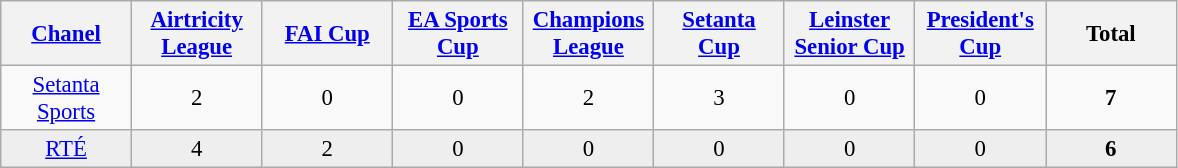<table class="wikitable" style="font-size: 95%; text-align: center;">
<tr>
<th width=80><a href='#'>Chanel</a></th>
<th width=80><a href='#'>Airtricity League</a></th>
<th width=80><a href='#'>FAI Cup</a></th>
<th width=80><a href='#'>EA Sports Cup</a></th>
<th width=80><a href='#'>Champions League</a></th>
<th width=80><a href='#'>Setanta Cup</a></th>
<th width=80><a href='#'>Leinster Senior Cup</a></th>
<th width=80><a href='#'>President's Cup</a></th>
<th width=80>Total</th>
</tr>
<tr>
<td><a href='#'>Setanta Sports</a></td>
<td>2</td>
<td>0</td>
<td>0</td>
<td>2</td>
<td>3</td>
<td>0</td>
<td>0</td>
<td><strong>7</strong></td>
</tr>
<tr bgcolor=#EEEEEE>
<td><a href='#'>RTÉ</a></td>
<td>4</td>
<td>2</td>
<td>0</td>
<td>0</td>
<td>0</td>
<td>0</td>
<td>0</td>
<td><strong>6</strong></td>
</tr>
</table>
